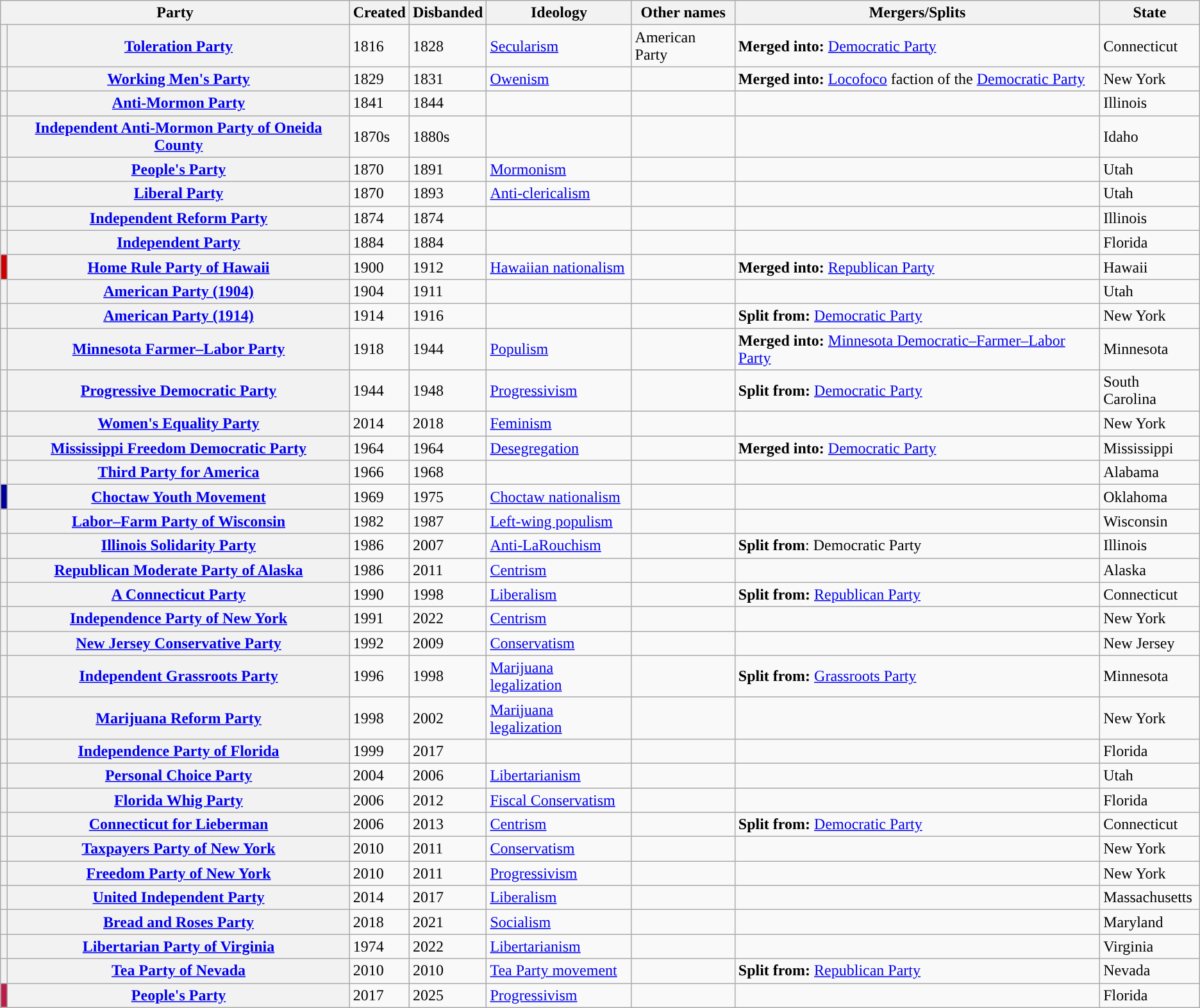<table class="wikitable sortable plainrowheaders">
<tr>
<th scope="col" colspan="2">Party</th>
<th scope="col">Created</th>
<th scope="col">Disbanded</th>
<th scope="col">Ideology</th>
<th scope="col">Other names</th>
<th scope="col">Mergers/Splits</th>
<th scope="col">State</th>
</tr>
<tr>
<th style="background-color:"></th>
<th scope="row"><a href='#'>Toleration Party</a></th>
<td>1816</td>
<td>1828</td>
<td><a href='#'>Secularism</a></td>
<td>American Party</td>
<td><strong>Merged into:</strong> <a href='#'>Democratic Party</a></td>
<td>Connecticut</td>
</tr>
<tr>
<th style="background-color:"></th>
<th scope="row"><a href='#'>Working Men's Party</a></th>
<td>1829</td>
<td>1831</td>
<td><a href='#'>Owenism</a></td>
<td></td>
<td><strong>Merged into:</strong> <a href='#'>Locofoco</a> faction of the <a href='#'>Democratic Party</a></td>
<td>New York</td>
</tr>
<tr>
<th style="background-color:"></th>
<th scope="row"><a href='#'>Anti-Mormon Party</a></th>
<td>1841</td>
<td>1844</td>
<td></td>
<td></td>
<td></td>
<td>Illinois</td>
</tr>
<tr>
<th style="background-color:"></th>
<th scope="row"><a href='#'>Independent Anti-Mormon Party of Oneida County</a></th>
<td>1870s</td>
<td>1880s</td>
<td></td>
<td></td>
<td></td>
<td>Idaho</td>
</tr>
<tr>
<th style="background-color:"></th>
<th scope="row"><a href='#'>People's Party</a></th>
<td>1870</td>
<td>1891</td>
<td><a href='#'>Mormonism</a></td>
<td></td>
<td></td>
<td>Utah</td>
</tr>
<tr>
<th style="background-color:"></th>
<th scope="row"><a href='#'>Liberal Party</a></th>
<td>1870</td>
<td>1893</td>
<td><a href='#'>Anti-clericalism</a></td>
<td></td>
<td></td>
<td>Utah</td>
</tr>
<tr>
<th style="background-color:"></th>
<th scope="row"><a href='#'>Independent Reform Party</a></th>
<td>1874</td>
<td>1874</td>
<td></td>
<td></td>
<td></td>
<td>Illinois</td>
</tr>
<tr>
<th style="background-color:"></th>
<th scope="row"><a href='#'>Independent Party</a></th>
<td>1884</td>
<td>1884</td>
<td></td>
<td></td>
<td></td>
<td>Florida</td>
</tr>
<tr>
<th style="background-color:#CC0000"></th>
<th scope="row"><a href='#'>Home Rule Party of Hawaii</a></th>
<td>1900</td>
<td>1912</td>
<td><a href='#'>Hawaiian nationalism</a></td>
<td></td>
<td><strong>Merged into:</strong> <a href='#'>Republican Party</a></td>
<td>Hawaii</td>
</tr>
<tr>
<th style="background-color:"></th>
<th scope="row"><a href='#'>American Party (1904)</a></th>
<td>1904</td>
<td>1911</td>
<td></td>
<td></td>
<td></td>
<td>Utah</td>
</tr>
<tr>
<th style="background-color:"></th>
<th scope="row"><a href='#'>American Party (1914)</a></th>
<td>1914</td>
<td>1916</td>
<td></td>
<td></td>
<td><strong>Split from:</strong> <a href='#'>Democratic Party</a></td>
<td>New York</td>
</tr>
<tr>
<th style="background-color:"></th>
<th scope="row"><a href='#'>Minnesota Farmer–Labor Party</a></th>
<td>1918</td>
<td>1944</td>
<td><a href='#'>Populism</a></td>
<td></td>
<td><strong>Merged into:</strong> <a href='#'>Minnesota Democratic–Farmer–Labor Party</a></td>
<td>Minnesota</td>
</tr>
<tr>
<th style="background-color:"></th>
<th scope="row"><a href='#'>Progressive Democratic Party</a></th>
<td>1944</td>
<td>1948</td>
<td><a href='#'>Progressivism</a></td>
<td></td>
<td><strong>Split from:</strong> <a href='#'>Democratic Party</a></td>
<td>South Carolina</td>
</tr>
<tr>
<th style="background-color:"></th>
<th scope="row"><a href='#'>Women's Equality Party</a></th>
<td>2014</td>
<td>2018</td>
<td><a href='#'>Feminism</a></td>
<td></td>
<td></td>
<td>New York</td>
</tr>
<tr>
<th style="background-color:"></th>
<th scope="row"><a href='#'>Mississippi Freedom Democratic Party</a></th>
<td>1964</td>
<td>1964</td>
<td><a href='#'>Desegregation</a></td>
<td></td>
<td><strong>Merged into:</strong> <a href='#'>Democratic Party</a></td>
<td>Mississippi</td>
</tr>
<tr>
<th style="background-color:"></th>
<th scope="row"><a href='#'>Third Party for America</a></th>
<td>1966</td>
<td>1968</td>
<td></td>
<td></td>
<td></td>
<td>Alabama</td>
</tr>
<tr>
<th style="background-color:#000099"></th>
<th scope="row"><a href='#'>Choctaw Youth Movement</a></th>
<td>1969</td>
<td>1975</td>
<td><a href='#'>Choctaw nationalism</a></td>
<td></td>
<td></td>
<td>Oklahoma</td>
</tr>
<tr>
<th style="background-color:"></th>
<th scope="row"><a href='#'>Labor–Farm Party of Wisconsin</a></th>
<td>1982</td>
<td>1987</td>
<td><a href='#'>Left-wing populism</a></td>
<td></td>
<td></td>
<td>Wisconsin</td>
</tr>
<tr>
<th style="background-color:"></th>
<th scope="row"><a href='#'>Illinois Solidarity Party</a></th>
<td>1986</td>
<td>2007</td>
<td><a href='#'>Anti-LaRouchism</a></td>
<td></td>
<td><strong>Split from</strong>: Democratic Party</td>
<td>Illinois</td>
</tr>
<tr>
<th style="background-color:"></th>
<th scope="row"><a href='#'>Republican Moderate Party of Alaska</a></th>
<td>1986</td>
<td>2011</td>
<td><a href='#'>Centrism</a></td>
<td></td>
<td></td>
<td>Alaska</td>
</tr>
<tr>
<th style="background-color:"></th>
<th scope="row"><a href='#'>A Connecticut Party</a></th>
<td>1990</td>
<td>1998</td>
<td><a href='#'>Liberalism</a></td>
<td></td>
<td><strong>Split from:</strong> <a href='#'>Republican Party</a></td>
<td>Connecticut</td>
</tr>
<tr>
<th style="background-color:"></th>
<th scope="row"><a href='#'>Independence Party of New York</a></th>
<td>1991</td>
<td>2022</td>
<td><a href='#'>Centrism</a></td>
<td></td>
<td></td>
<td>New York</td>
</tr>
<tr>
<th style="background-color:"></th>
<th scope="row"><a href='#'>New Jersey Conservative Party</a></th>
<td>1992</td>
<td>2009</td>
<td><a href='#'>Conservatism</a></td>
<td></td>
<td></td>
<td>New Jersey</td>
</tr>
<tr>
<th style="background-color:"></th>
<th scope="row"><a href='#'>Independent Grassroots Party</a></th>
<td>1996</td>
<td>1998</td>
<td><a href='#'>Marijuana legalization</a></td>
<td></td>
<td><strong>Split from:</strong> <a href='#'>Grassroots Party</a></td>
<td>Minnesota</td>
</tr>
<tr>
<th style="background-color:"></th>
<th scope="row"><a href='#'>Marijuana Reform Party</a></th>
<td>1998</td>
<td>2002</td>
<td><a href='#'>Marijuana legalization</a></td>
<td></td>
<td></td>
<td>New York</td>
</tr>
<tr>
<th style="background-color:"></th>
<th scope="row"><a href='#'>Independence Party of Florida</a></th>
<td>1999</td>
<td>2017</td>
<td></td>
<td></td>
<td></td>
<td>Florida</td>
</tr>
<tr>
<th style="background-color:"></th>
<th scope="row"><a href='#'>Personal Choice Party</a></th>
<td>2004</td>
<td>2006</td>
<td><a href='#'>Libertarianism</a></td>
<td></td>
<td></td>
<td>Utah</td>
</tr>
<tr>
<th style="background-color:"></th>
<th scope="row"><a href='#'>Florida Whig Party</a></th>
<td>2006</td>
<td>2012</td>
<td><a href='#'>Fiscal Conservatism</a></td>
<td></td>
<td></td>
<td>Florida</td>
</tr>
<tr>
<th style="background-color:"></th>
<th scope="row"><a href='#'>Connecticut for Lieberman</a></th>
<td>2006</td>
<td>2013</td>
<td><a href='#'>Centrism</a></td>
<td></td>
<td><strong>Split from:</strong> <a href='#'>Democratic Party</a></td>
<td>Connecticut</td>
</tr>
<tr>
<th style="background-color:"></th>
<th scope="row"><a href='#'>Taxpayers Party of New York</a></th>
<td>2010</td>
<td>2011</td>
<td><a href='#'>Conservatism</a></td>
<td></td>
<td></td>
<td>New York</td>
</tr>
<tr>
<th style="background-color:"></th>
<th scope="row"><a href='#'>Freedom Party of New York</a></th>
<td>2010</td>
<td>2011</td>
<td><a href='#'>Progressivism</a></td>
<td></td>
<td></td>
<td>New York</td>
</tr>
<tr>
<th style="background-color:"></th>
<th scope="row"><a href='#'>United Independent Party</a></th>
<td>2014</td>
<td>2017</td>
<td><a href='#'>Liberalism</a></td>
<td></td>
<td></td>
<td>Massachusetts</td>
</tr>
<tr>
<th></th>
<th scope="row"><a href='#'>Bread and Roses Party</a></th>
<td>2018</td>
<td>2021</td>
<td><a href='#'>Socialism</a></td>
<td></td>
<td></td>
<td>Maryland</td>
</tr>
<tr>
<th style="background-color:"></th>
<th scope="row"><a href='#'>Libertarian Party of Virginia</a></th>
<td>1974</td>
<td>2022</td>
<td><a href='#'>Libertarianism</a></td>
<td></td>
<td></td>
<td>Virginia</td>
</tr>
<tr>
<th style="background-color:"></th>
<th scope="row"><a href='#'>Tea Party of Nevada</a></th>
<td>2010</td>
<td>2010</td>
<td><a href='#'>Tea Party movement</a></td>
<td></td>
<td><strong>Split from:</strong> <a href='#'>Republican Party</a></td>
<td>Nevada</td>
</tr>
<tr>
<th style="background-color:#ba1e48 "></th>
<th scope="row"><a href='#'>People's Party</a></th>
<td>2017</td>
<td>2025</td>
<td><a href='#'>Progressivism</a></td>
<td></td>
<td></td>
<td>Florida</td>
</tr>
</table>
